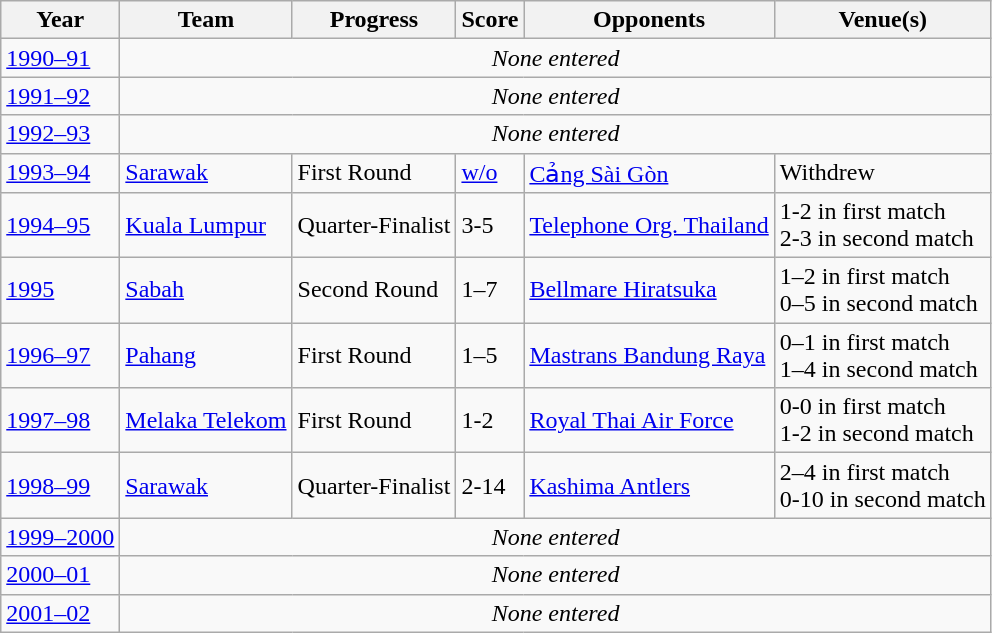<table class="wikitable">
<tr>
<th>Year</th>
<th>Team</th>
<th>Progress</th>
<th>Score</th>
<th>Opponents</th>
<th>Venue(s)</th>
</tr>
<tr>
<td><a href='#'>1990–91</a></td>
<td colspan=5 align=center><em>None entered</em></td>
</tr>
<tr>
<td><a href='#'>1991–92</a></td>
<td colspan=5 align=center><em>None entered</em></td>
</tr>
<tr>
<td><a href='#'>1992–93</a></td>
<td colspan=5 align=center><em>None entered</em></td>
</tr>
<tr>
<td><a href='#'>1993–94</a></td>
<td><a href='#'>Sarawak</a></td>
<td>First Round</td>
<td><a href='#'>w/o</a></td>
<td> <a href='#'>Cảng Sài Gòn</a></td>
<td>Withdrew</td>
</tr>
<tr>
<td><a href='#'>1994–95</a></td>
<td><a href='#'>Kuala Lumpur</a></td>
<td>Quarter-Finalist</td>
<td>3-5</td>
<td> <a href='#'>Telephone Org. Thailand</a></td>
<td>1-2 in first match<br>2-3 in second match</td>
</tr>
<tr>
<td><a href='#'>1995</a></td>
<td><a href='#'>Sabah</a></td>
<td>Second Round</td>
<td>1–7</td>
<td> <a href='#'>Bellmare Hiratsuka</a></td>
<td>1–2 in first match<br>0–5 in second match</td>
</tr>
<tr>
<td><a href='#'>1996–97</a></td>
<td><a href='#'>Pahang</a></td>
<td>First Round</td>
<td>1–5</td>
<td> <a href='#'>Mastrans Bandung Raya</a></td>
<td>0–1 in first match<br>1–4 in second match</td>
</tr>
<tr>
<td><a href='#'>1997–98</a></td>
<td><a href='#'>Melaka Telekom</a></td>
<td>First Round</td>
<td>1-2</td>
<td> <a href='#'>Royal Thai Air Force</a></td>
<td>0-0 in first match<br>1-2 in second match</td>
</tr>
<tr>
<td><a href='#'>1998–99</a></td>
<td><a href='#'>Sarawak</a></td>
<td>Quarter-Finalist</td>
<td>2-14</td>
<td> <a href='#'>Kashima Antlers</a></td>
<td>2–4 in first match<br>0-10 in second match</td>
</tr>
<tr>
<td><a href='#'>1999–2000</a></td>
<td colspan=5 align=center><em>None entered</em></td>
</tr>
<tr>
<td><a href='#'>2000–01</a></td>
<td colspan=5 align=center><em>None entered</em></td>
</tr>
<tr>
<td><a href='#'>2001–02</a></td>
<td colspan=5 align=center><em>None entered</em></td>
</tr>
</table>
